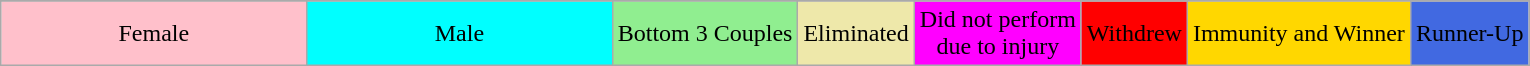<table class="wikitable" style="margin:1em auto; text-align:center;">
<tr>
</tr>
<tr>
<td style="background:pink;" width="20%">Female</td>
<td style="background:cyan;" width="20%">Male</td>
<td style="background:lightgreen;">Bottom 3 Couples</td>
<td style="background:palegoldenrod;">Eliminated</td>
<td style="background:fuchsia;" align="center">Did not perform<br>due to injury</td>
<td style="background:red;">Withdrew</td>
<td style="background:gold;">Immunity and Winner</td>
<td style="background:royalblue;">Runner-Up</td>
</tr>
</table>
